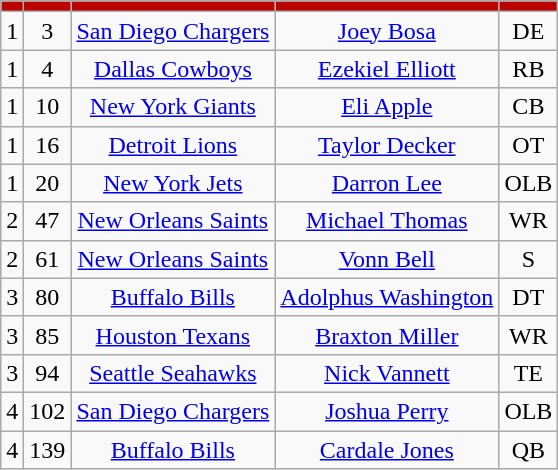<table class="wikitable" style="text-align:center">
<tr>
<th style="background:#b00;"></th>
<th style="background:#b00;"></th>
<th style="background:#b00;"></th>
<th style="background:#b00;"></th>
<th style="background:#b00;"></th>
</tr>
<tr>
<td>1</td>
<td>3</td>
<td><a href='#'>San Diego Chargers</a></td>
<td><a href='#'>Joey Bosa</a></td>
<td>DE</td>
</tr>
<tr>
<td>1</td>
<td>4</td>
<td><a href='#'>Dallas Cowboys</a></td>
<td><a href='#'>Ezekiel Elliott</a></td>
<td>RB</td>
</tr>
<tr>
<td>1</td>
<td>10</td>
<td><a href='#'>New York Giants</a></td>
<td><a href='#'>Eli Apple</a></td>
<td>CB</td>
</tr>
<tr>
<td>1</td>
<td>16</td>
<td><a href='#'>Detroit Lions</a></td>
<td><a href='#'>Taylor Decker</a></td>
<td>OT</td>
</tr>
<tr>
<td>1</td>
<td>20</td>
<td><a href='#'>New York Jets</a></td>
<td><a href='#'>Darron Lee</a></td>
<td>OLB</td>
</tr>
<tr>
<td>2</td>
<td>47</td>
<td><a href='#'>New Orleans Saints</a></td>
<td><a href='#'>Michael Thomas</a></td>
<td>WR</td>
</tr>
<tr>
<td>2</td>
<td>61</td>
<td><a href='#'>New Orleans Saints</a></td>
<td><a href='#'>Vonn Bell</a></td>
<td>S</td>
</tr>
<tr>
<td>3</td>
<td>80</td>
<td><a href='#'>Buffalo Bills</a></td>
<td><a href='#'>Adolphus Washington</a></td>
<td>DT</td>
</tr>
<tr>
<td>3</td>
<td>85</td>
<td><a href='#'>Houston Texans</a></td>
<td><a href='#'>Braxton Miller</a></td>
<td>WR</td>
</tr>
<tr>
<td>3</td>
<td>94</td>
<td><a href='#'>Seattle Seahawks</a></td>
<td><a href='#'>Nick Vannett</a></td>
<td>TE</td>
</tr>
<tr>
<td>4</td>
<td>102</td>
<td><a href='#'>San Diego Chargers</a></td>
<td><a href='#'>Joshua Perry</a></td>
<td>OLB</td>
</tr>
<tr>
<td>4</td>
<td>139</td>
<td><a href='#'>Buffalo Bills</a></td>
<td><a href='#'>Cardale Jones</a></td>
<td>QB</td>
</tr>
</table>
